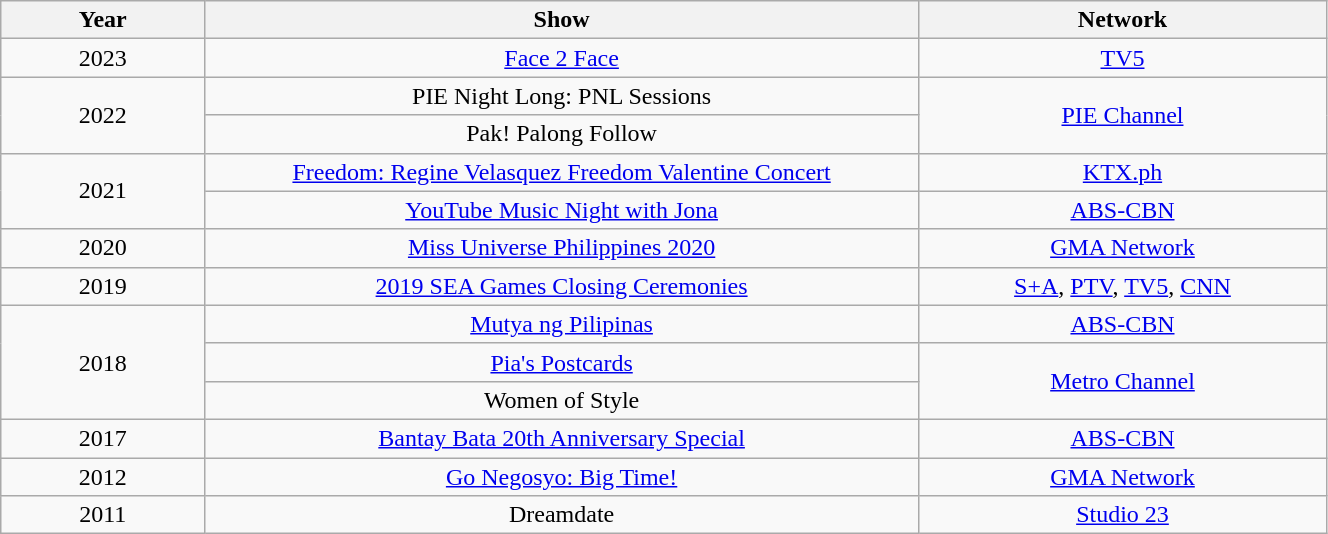<table | width="70%" class="wikitable sortable">
<tr>
<th width="10%">Year</th>
<th width="35%">Show</th>
<th width="20%">Network</th>
</tr>
<tr>
<td rowspan="1" align="center">2023</td>
<td align="center"><a href='#'>Face 2 Face</a></td>
<td rowspan="1" align="center"><a href='#'>TV5</a></td>
</tr>
<tr>
<td rowspan="2" align="center">2022</td>
<td align="center">PIE Night Long: PNL Sessions</td>
<td rowspan="2" align="center"><a href='#'>PIE Channel</a></td>
</tr>
<tr>
<td align="center">Pak! Palong Follow</td>
</tr>
<tr>
<td rowspan="2" align="center">2021</td>
<td align="center"><a href='#'>Freedom: Regine Velasquez Freedom Valentine Concert</a></td>
<td align="center"><a href='#'>KTX.ph</a></td>
</tr>
<tr>
<td align="center"><a href='#'>YouTube Music Night with Jona</a></td>
<td align="center"><a href='#'>ABS-CBN</a></td>
</tr>
<tr>
<td rowspan="1" align="center">2020</td>
<td align="center"><a href='#'>Miss Universe Philippines 2020</a></td>
<td align="center"><a href='#'>GMA Network</a></td>
</tr>
<tr>
<td rowspan="1" align="center">2019</td>
<td align="center"><a href='#'>2019 SEA Games Closing Ceremonies</a></td>
<td align="center"><a href='#'>S+A</a>, <a href='#'>PTV</a>, <a href='#'>TV5</a>, <a href='#'>CNN</a></td>
</tr>
<tr>
<td rowspan="3" align="center">2018</td>
<td align="center"><a href='#'>Mutya ng Pilipinas</a></td>
<td rowspan="1" align="center"><a href='#'>ABS-CBN</a></td>
</tr>
<tr>
<td align="center"><a href='#'>Pia's Postcards</a></td>
<td rowspan="2" align="center"><a href='#'>Metro Channel</a></td>
</tr>
<tr>
<td align="center">Women of Style</td>
</tr>
<tr>
<td rowspan="1" align="center">2017</td>
<td align="center"><a href='#'>Bantay Bata 20th Anniversary Special</a></td>
<td rowspan="1" align="center"><a href='#'>ABS-CBN</a></td>
</tr>
<tr>
<td rowspan="1" align="center">2012</td>
<td align="center"><a href='#'>Go Negosyo: Big Time!</a></td>
<td align="center"><a href='#'>GMA Network</a></td>
</tr>
<tr>
<td rowspan="1" align="center">2011</td>
<td align="center">Dreamdate</td>
<td align="center"><a href='#'>Studio 23</a></td>
</tr>
</table>
